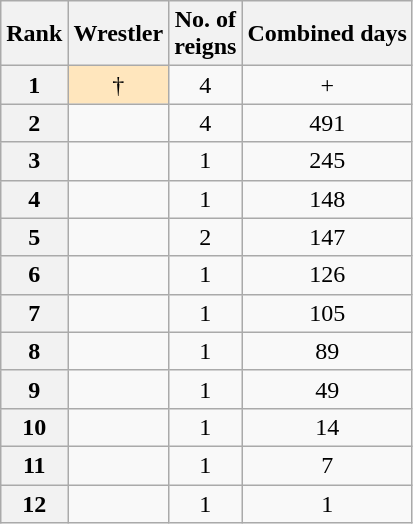<table class="wikitable sortable" style="text-align: center">
<tr>
<th>Rank</th>
<th>Wrestler</th>
<th>No. of<br>reigns</th>
<th>Combined days</th>
</tr>
<tr>
<th>1</th>
<td style="background:#ffe6bd;"> †</td>
<td>4</td>
<td>+</td>
</tr>
<tr>
<th>2</th>
<td></td>
<td>4</td>
<td>491</td>
</tr>
<tr>
<th>3</th>
<td></td>
<td>1</td>
<td>245</td>
</tr>
<tr>
<th>4</th>
<td></td>
<td>1</td>
<td>148</td>
</tr>
<tr>
<th>5</th>
<td></td>
<td>2</td>
<td>147</td>
</tr>
<tr>
<th>6</th>
<td></td>
<td>1</td>
<td>126</td>
</tr>
<tr>
<th>7</th>
<td></td>
<td>1</td>
<td>105</td>
</tr>
<tr>
<th>8</th>
<td></td>
<td>1</td>
<td>89</td>
</tr>
<tr>
<th>9</th>
<td></td>
<td>1</td>
<td>49</td>
</tr>
<tr>
<th>10</th>
<td></td>
<td>1</td>
<td>14</td>
</tr>
<tr>
<th>11</th>
<td></td>
<td>1</td>
<td>7</td>
</tr>
<tr>
<th>12</th>
<td></td>
<td>1</td>
<td>1</td>
</tr>
</table>
